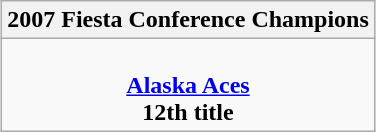<table class=wikitable style="text-align:center; margin:auto">
<tr>
<th>2007 Fiesta Conference Champions</th>
</tr>
<tr>
<td><br> <strong><a href='#'>Alaska Aces</a></strong> <br> <strong>12th title</strong></td>
</tr>
</table>
